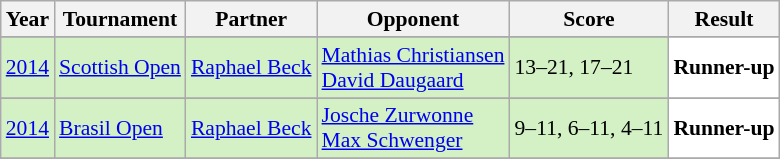<table class="sortable wikitable" style="font-size: 90%;">
<tr>
<th>Year</th>
<th>Tournament</th>
<th>Partner</th>
<th>Opponent</th>
<th>Score</th>
<th>Result</th>
</tr>
<tr>
</tr>
<tr style="background:#D4F1C5">
<td align="center"><a href='#'>2014</a></td>
<td align="left"><a href='#'>Scottish Open</a></td>
<td align="left"> <a href='#'>Raphael Beck</a></td>
<td align="left"> <a href='#'>Mathias Christiansen</a> <br>  <a href='#'>David Daugaard</a></td>
<td align="left">13–21, 17–21</td>
<td style="text-align:left; background:white"> <strong>Runner-up</strong></td>
</tr>
<tr>
</tr>
<tr style="background:#D4F1C5">
<td align="center"><a href='#'>2014</a></td>
<td align="left"><a href='#'>Brasil Open</a></td>
<td align="left"> <a href='#'>Raphael Beck</a></td>
<td align="left"> <a href='#'>Josche Zurwonne</a><br>  <a href='#'>Max Schwenger</a></td>
<td align="left">9–11, 6–11, 4–11</td>
<td style="text-align:left; background:white"> <strong>Runner-up</strong></td>
</tr>
<tr>
</tr>
</table>
